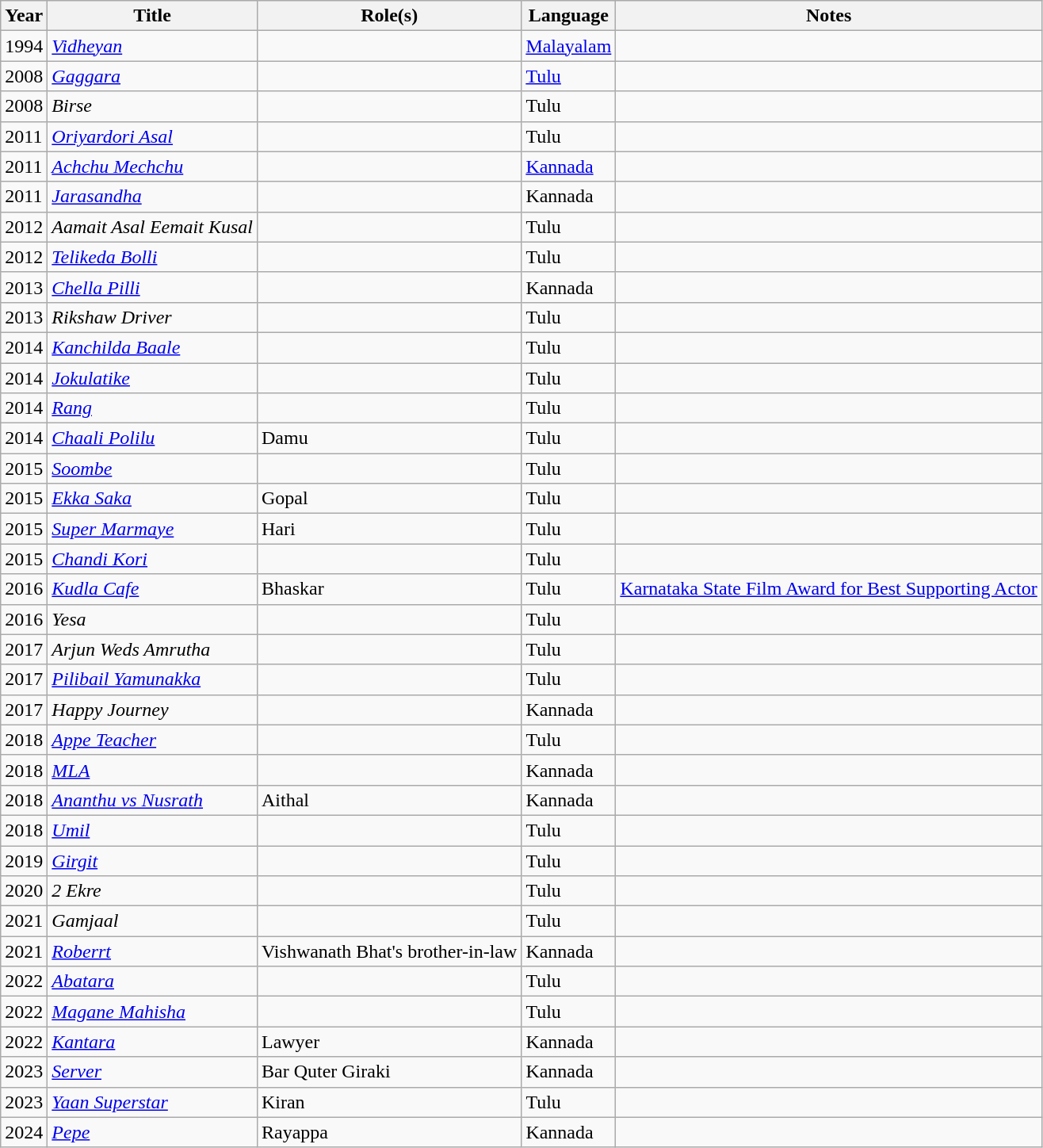<table class="wikitable">
<tr>
<th>Year</th>
<th>Title</th>
<th>Role(s)</th>
<th>Language</th>
<th>Notes</th>
</tr>
<tr>
<td>1994</td>
<td><em><a href='#'>Vidheyan</a></em></td>
<td></td>
<td><a href='#'>Malayalam</a></td>
<td></td>
</tr>
<tr>
<td>2008</td>
<td><em><a href='#'>Gaggara</a></em></td>
<td></td>
<td><a href='#'>Tulu</a></td>
<td></td>
</tr>
<tr>
<td>2008</td>
<td><em>Birse</em></td>
<td></td>
<td>Tulu</td>
<td></td>
</tr>
<tr>
<td>2011</td>
<td><em><a href='#'>Oriyardori Asal</a></em></td>
<td></td>
<td>Tulu</td>
<td></td>
</tr>
<tr>
<td>2011</td>
<td><em><a href='#'>Achchu Mechchu</a></em></td>
<td></td>
<td><a href='#'>Kannada</a></td>
<td></td>
</tr>
<tr>
<td>2011</td>
<td><em><a href='#'>Jarasandha</a></em></td>
<td></td>
<td>Kannada</td>
<td></td>
</tr>
<tr>
<td>2012</td>
<td><em>Aamait Asal Eemait Kusal</em></td>
<td></td>
<td>Tulu</td>
<td></td>
</tr>
<tr>
<td>2012</td>
<td><em><a href='#'>Telikeda Bolli</a></em></td>
<td></td>
<td>Tulu</td>
<td></td>
</tr>
<tr>
<td>2013</td>
<td><em><a href='#'>Chella Pilli</a></em></td>
<td></td>
<td>Kannada</td>
<td></td>
</tr>
<tr>
<td>2013</td>
<td><em>Rikshaw Driver</em></td>
<td></td>
<td>Tulu</td>
<td></td>
</tr>
<tr>
<td>2014</td>
<td><em><a href='#'>Kanchilda Baale</a></em></td>
<td></td>
<td>Tulu</td>
<td></td>
</tr>
<tr>
<td>2014</td>
<td><em><a href='#'>Jokulatike</a></em></td>
<td></td>
<td>Tulu</td>
<td></td>
</tr>
<tr>
<td>2014</td>
<td><em><a href='#'>Rang</a></em></td>
<td></td>
<td>Tulu</td>
<td></td>
</tr>
<tr>
<td>2014</td>
<td><em><a href='#'>Chaali Polilu</a></em></td>
<td>Damu</td>
<td>Tulu</td>
<td></td>
</tr>
<tr>
<td>2015</td>
<td><em><a href='#'>Soombe</a></em></td>
<td></td>
<td>Tulu</td>
<td></td>
</tr>
<tr>
<td>2015</td>
<td><em><a href='#'>Ekka Saka</a></em></td>
<td>Gopal</td>
<td>Tulu</td>
<td></td>
</tr>
<tr>
<td>2015</td>
<td><em><a href='#'>Super Marmaye</a></em></td>
<td>Hari</td>
<td>Tulu</td>
<td></td>
</tr>
<tr>
<td>2015</td>
<td><em><a href='#'>Chandi Kori</a></em></td>
<td></td>
<td>Tulu</td>
<td></td>
</tr>
<tr>
<td>2016</td>
<td><em><a href='#'>Kudla Cafe</a></em></td>
<td>Bhaskar</td>
<td>Tulu</td>
<td><a href='#'>Karnataka State Film Award for Best Supporting Actor</a></td>
</tr>
<tr>
<td>2016</td>
<td><em>Yesa</em></td>
<td></td>
<td>Tulu</td>
<td></td>
</tr>
<tr>
<td>2017</td>
<td><em>Arjun Weds Amrutha</em></td>
<td></td>
<td>Tulu</td>
<td></td>
</tr>
<tr>
<td>2017</td>
<td><em><a href='#'>Pilibail Yamunakka</a></em></td>
<td></td>
<td>Tulu</td>
<td></td>
</tr>
<tr>
<td>2017</td>
<td><em>Happy Journey</em></td>
<td></td>
<td>Kannada</td>
<td></td>
</tr>
<tr>
<td>2018</td>
<td><em><a href='#'>Appe Teacher</a></em></td>
<td></td>
<td>Tulu</td>
<td></td>
</tr>
<tr>
<td>2018</td>
<td><em><a href='#'>MLA</a></em></td>
<td></td>
<td>Kannada</td>
<td></td>
</tr>
<tr>
<td>2018</td>
<td><em><a href='#'>Ananthu vs Nusrath</a></em></td>
<td>Aithal</td>
<td>Kannada</td>
<td></td>
</tr>
<tr>
<td>2018</td>
<td><em><a href='#'>Umil</a></em></td>
<td></td>
<td>Tulu</td>
<td></td>
</tr>
<tr>
<td>2019</td>
<td><em><a href='#'>Girgit</a></em></td>
<td></td>
<td>Tulu</td>
<td></td>
</tr>
<tr>
<td>2020</td>
<td><em>2 Ekre</em></td>
<td></td>
<td>Tulu</td>
<td></td>
</tr>
<tr>
<td>2021</td>
<td><em>Gamjaal</em></td>
<td></td>
<td>Tulu</td>
<td></td>
</tr>
<tr>
<td>2021</td>
<td><em><a href='#'>Roberrt</a></em></td>
<td>Vishwanath Bhat's brother-in-law</td>
<td>Kannada</td>
<td></td>
</tr>
<tr>
<td>2022</td>
<td><em><a href='#'>Abatara</a></em></td>
<td></td>
<td>Tulu</td>
<td></td>
</tr>
<tr>
<td>2022</td>
<td><em><a href='#'>Magane Mahisha</a></em></td>
<td></td>
<td>Tulu</td>
<td></td>
</tr>
<tr>
<td>2022</td>
<td><em><a href='#'>Kantara</a></em></td>
<td>Lawyer</td>
<td>Kannada</td>
<td></td>
</tr>
<tr>
<td>2023</td>
<td><em><a href='#'>Server</a></em></td>
<td>Bar Quter Giraki</td>
<td>Kannada</td>
<td></td>
</tr>
<tr>
<td>2023</td>
<td><em><a href='#'>Yaan Superstar</a></em></td>
<td>Kiran</td>
<td>Tulu</td>
<td></td>
</tr>
<tr>
<td>2024</td>
<td><em><a href='#'>Pepe</a></em></td>
<td>Rayappa</td>
<td>Kannada</td>
<td></td>
</tr>
</table>
